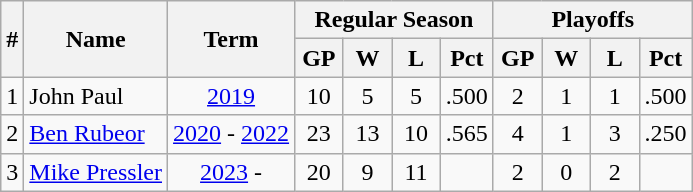<table class="wikitable" style="text-align:center;">
<tr>
<th rowspan="2">#</th>
<th rowspan="2">Name</th>
<th rowspan="2">Term</th>
<th colspan="4">Regular Season</th>
<th colspan="4">Playoffs</th>
</tr>
<tr>
<th width=25>GP</th>
<th width=25>W</th>
<th width=25>L</th>
<th width=25>Pct</th>
<th width=25>GP</th>
<th width=25>W</th>
<th width=25>L</th>
<th width=25>Pct</th>
</tr>
<tr>
<td>1</td>
<td align=left>John Paul</td>
<td><a href='#'>2019</a></td>
<td>10</td>
<td>5</td>
<td>5</td>
<td>.500</td>
<td>2</td>
<td>1</td>
<td>1</td>
<td>.500</td>
</tr>
<tr>
<td>2</td>
<td align=left><a href='#'>Ben Rubeor</a></td>
<td><a href='#'>2020</a> - <a href='#'>2022</a></td>
<td>23</td>
<td>13</td>
<td>10</td>
<td>.565</td>
<td>4</td>
<td>1</td>
<td>3</td>
<td>.250</td>
</tr>
<tr>
<td>3</td>
<td align=left><a href='#'>Mike Pressler</a></td>
<td><a href='#'>2023</a> -</td>
<td>20</td>
<td>9</td>
<td>11</td>
<td></td>
<td>2</td>
<td>0</td>
<td>2</td>
<td></td>
</tr>
</table>
